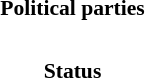<table class="toccolours" style="font-size:90%" width="250">
<tr>
<th>Political parties</th>
</tr>
<tr>
<td><br>


</td>
</tr>
<tr>
<th>Status</th>
</tr>
<tr>
<td></td>
</tr>
</table>
